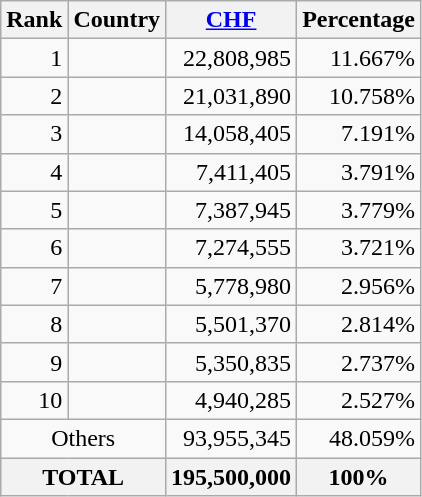<table class="wikitable" style="text-align:right;">
<tr>
<th>Rank</th>
<th>Country</th>
<th><a href='#'>CHF</a></th>
<th>Percentage</th>
</tr>
<tr>
<td>1</td>
<td style="text-align:left"></td>
<td>22,808,985</td>
<td>11.667%</td>
</tr>
<tr>
<td>2</td>
<td style="text-align:left"></td>
<td>21,031,890</td>
<td>10.758%</td>
</tr>
<tr>
<td>3</td>
<td style="text-align:left"></td>
<td>14,058,405</td>
<td>7.191%</td>
</tr>
<tr>
<td>4</td>
<td style="text-align:left"></td>
<td>7,411,405</td>
<td>3.791%</td>
</tr>
<tr>
<td>5</td>
<td style="text-align:left"></td>
<td>7,387,945</td>
<td>3.779%</td>
</tr>
<tr>
<td>6</td>
<td style="text-align:left"></td>
<td>7,274,555</td>
<td>3.721%</td>
</tr>
<tr>
<td>7</td>
<td style="text-align:left"></td>
<td>5,778,980</td>
<td>2.956%</td>
</tr>
<tr>
<td>8</td>
<td style="text-align:left"></td>
<td>5,501,370</td>
<td>2.814%</td>
</tr>
<tr>
<td>9</td>
<td style="text-align:left"></td>
<td>5,350,835</td>
<td>2.737%</td>
</tr>
<tr>
<td>10</td>
<td style="text-align:left"></td>
<td>4,940,285</td>
<td>2.527%</td>
</tr>
<tr>
<td colspan=2 style="text-align:center">Others</td>
<td>93,955,345</td>
<td>48.059%</td>
</tr>
<tr>
<th colspan=2 style="text-align:center">TOTAL</th>
<th>195,500,000</th>
<th>100%</th>
</tr>
</table>
